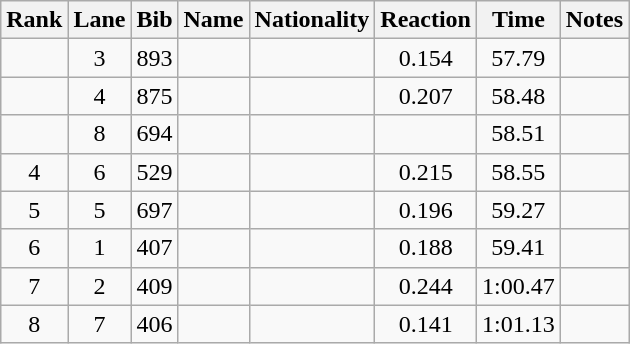<table class="wikitable sortable" style="text-align:center">
<tr>
<th>Rank</th>
<th>Lane</th>
<th>Bib</th>
<th>Name</th>
<th>Nationality</th>
<th>Reaction</th>
<th>Time</th>
<th>Notes</th>
</tr>
<tr>
<td></td>
<td>3</td>
<td>893</td>
<td align=left></td>
<td align=left></td>
<td>0.154</td>
<td>57.79</td>
<td></td>
</tr>
<tr>
<td></td>
<td>4</td>
<td>875</td>
<td align=left></td>
<td align=left></td>
<td>0.207</td>
<td>58.48</td>
<td></td>
</tr>
<tr>
<td></td>
<td>8</td>
<td>694</td>
<td align=left></td>
<td align=left></td>
<td></td>
<td>58.51</td>
<td></td>
</tr>
<tr>
<td>4</td>
<td>6</td>
<td>529</td>
<td align=left></td>
<td align=left></td>
<td>0.215</td>
<td>58.55</td>
<td></td>
</tr>
<tr>
<td>5</td>
<td>5</td>
<td>697</td>
<td align=left></td>
<td align=left></td>
<td>0.196</td>
<td>59.27</td>
<td></td>
</tr>
<tr>
<td>6</td>
<td>1</td>
<td>407</td>
<td align=left></td>
<td align=left></td>
<td>0.188</td>
<td>59.41</td>
<td></td>
</tr>
<tr>
<td>7</td>
<td>2</td>
<td>409</td>
<td align=left></td>
<td align=left></td>
<td>0.244</td>
<td>1:00.47</td>
<td></td>
</tr>
<tr>
<td>8</td>
<td>7</td>
<td>406</td>
<td align=left></td>
<td align=left></td>
<td>0.141</td>
<td>1:01.13</td>
<td></td>
</tr>
</table>
